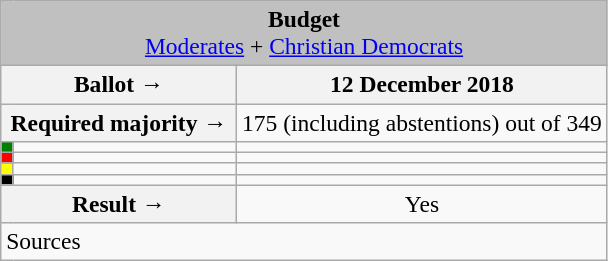<table class="wikitable" style="text-align:center; font-size:98%;">
<tr>
<td colspan="3" align="center" bgcolor="#C0C0C0"><strong>Budget</strong><br><a href='#'>Moderates</a> + <a href='#'>Christian Democrats</a></td>
</tr>
<tr>
<th colspan="2" style="width:150px;">Ballot →</th>
<th>12 December 2018</th>
</tr>
<tr>
<th colspan="2">Required majority →</th>
<td>175 (including abstentions) out of 349</td>
</tr>
<tr>
<th style="width:1px; background:green;"></th>
<td style="text-align:left;"></td>
<td></td>
</tr>
<tr>
<th style="background:red;"></th>
<td style="text-align:left;"></td>
<td></td>
</tr>
<tr>
<th style="background:yellow;"></th>
<td style="text-align:left;"></td>
<td></td>
</tr>
<tr>
<th style="background:black;"></th>
<td style="text-align:left;"></td>
<td></td>
</tr>
<tr>
<th colspan="2">Result →</th>
<td>Yes </td>
</tr>
<tr>
<td colspan="3" style="text-align:left;">Sources </td>
</tr>
</table>
